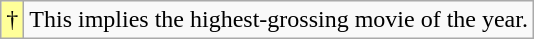<table class="wikitable">
<tr>
<td style="background-color:#FFFF99"align="center">†</td>
<td>This implies the highest-grossing movie of the year.</td>
</tr>
</table>
